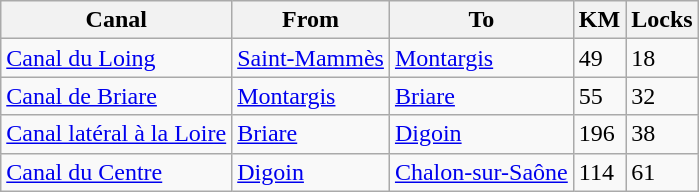<table class="wikitable">
<tr>
<th>Canal</th>
<th>From</th>
<th>To</th>
<th>KM</th>
<th>Locks</th>
</tr>
<tr>
<td><a href='#'>Canal du Loing</a></td>
<td><a href='#'>Saint-Mammès</a></td>
<td><a href='#'>Montargis</a></td>
<td>49</td>
<td>18</td>
</tr>
<tr>
<td><a href='#'>Canal de Briare</a></td>
<td><a href='#'>Montargis</a></td>
<td><a href='#'>Briare</a></td>
<td>55</td>
<td>32</td>
</tr>
<tr>
<td><a href='#'>Canal latéral à la Loire</a></td>
<td><a href='#'>Briare</a></td>
<td><a href='#'>Digoin</a></td>
<td>196</td>
<td>38</td>
</tr>
<tr>
<td><a href='#'>Canal du Centre</a></td>
<td><a href='#'>Digoin</a></td>
<td><a href='#'>Chalon-sur-Saône</a></td>
<td>114</td>
<td>61</td>
</tr>
</table>
